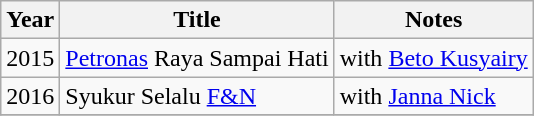<table class="wikitable">
<tr>
<th>Year</th>
<th>Title</th>
<th>Notes</th>
</tr>
<tr>
<td>2015</td>
<td><a href='#'>Petronas</a> Raya Sampai Hati</td>
<td>with <a href='#'>Beto Kusyairy</a></td>
</tr>
<tr>
<td>2016</td>
<td>Syukur Selalu <a href='#'>F&N</a></td>
<td>with <a href='#'>Janna Nick</a></td>
</tr>
<tr>
</tr>
</table>
